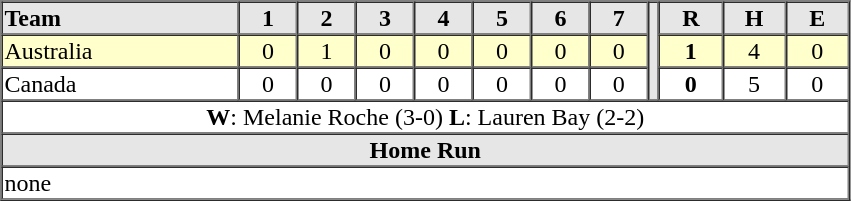<table border=1 cellspacing=0 width=567 style="margin-left:3em;">
<tr style="text-align:center; background-color:#e6e6e6;">
<th align=left width=28%>Team</th>
<th width=33>1</th>
<th width=33>2</th>
<th width=33>3</th>
<th width=33>4</th>
<th width=33>5</th>
<th width=33>6</th>
<th width=33>7</th>
<th rowspan="3" width=3></th>
<th width=36>R</th>
<th width=36>H</th>
<th width=36>E</th>
</tr>
<tr style="text-align:center;" bgcolor="#ffffcc">
<td align=left> Australia</td>
<td>0</td>
<td>1</td>
<td>0</td>
<td>0</td>
<td>0</td>
<td>0</td>
<td>0</td>
<td><strong>1</strong></td>
<td>4</td>
<td>0</td>
</tr>
<tr style="text-align:center;">
<td align=left> Canada</td>
<td>0</td>
<td>0</td>
<td>0</td>
<td>0</td>
<td>0</td>
<td>0</td>
<td>0</td>
<td><strong>0</strong></td>
<td>5</td>
<td>0</td>
</tr>
<tr style="text-align:center;">
<td colspan=13><strong>W</strong>: Melanie Roche (3-0) <strong>L</strong>: Lauren Bay (2-2)</td>
</tr>
<tr style="text-align:center; background-color:#e6e6e6;">
<th colspan=13>Home Run</th>
</tr>
<tr style="text-align:left;">
<td colspan=13>none</td>
</tr>
</table>
